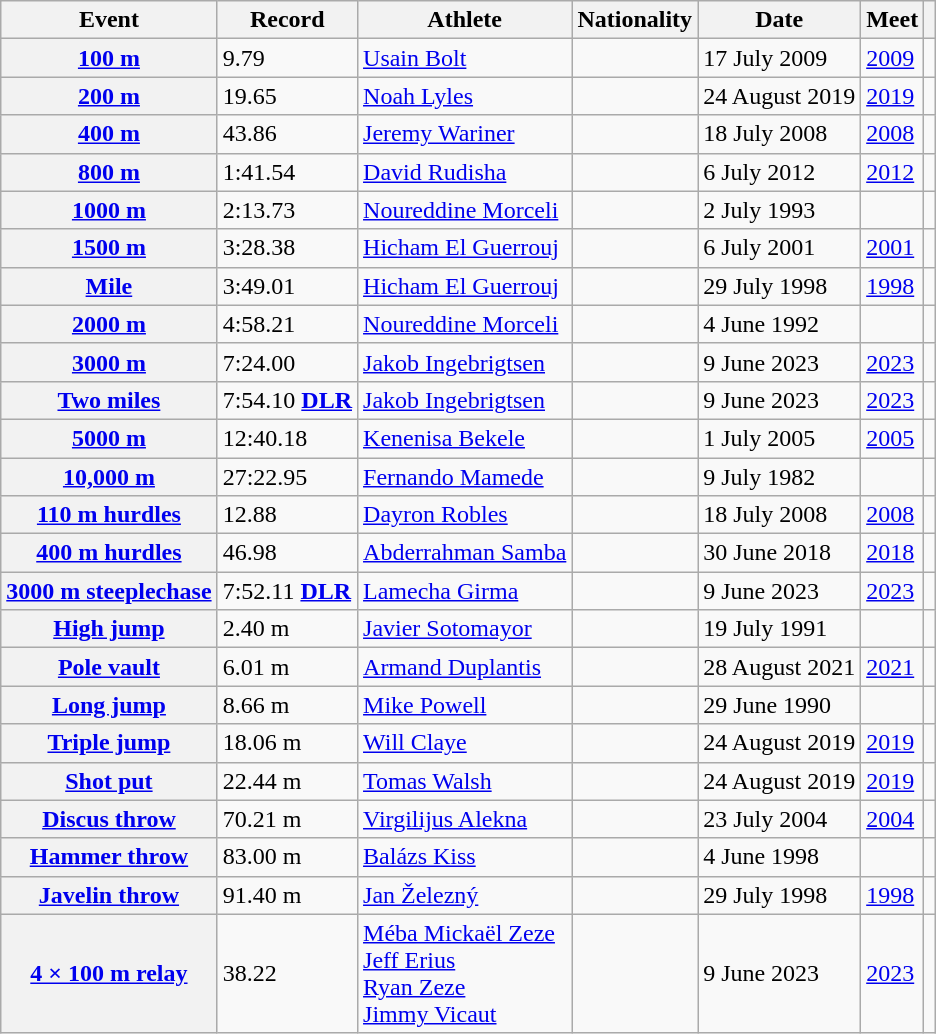<table class="wikitable plainrowheaders sticky-header">
<tr>
<th scope="col">Event</th>
<th scope="col">Record</th>
<th scope="col">Athlete</th>
<th scope="col">Nationality</th>
<th scope="col">Date</th>
<th scope="col">Meet</th>
<th scope="col"></th>
</tr>
<tr>
<th scope="row"><a href='#'>100 m</a></th>
<td>9.79 </td>
<td><a href='#'>Usain Bolt</a></td>
<td></td>
<td>17 July 2009</td>
<td><a href='#'>2009</a></td>
<td></td>
</tr>
<tr>
<th scope="row"><a href='#'>200 m</a></th>
<td>19.65 </td>
<td><a href='#'>Noah Lyles</a></td>
<td></td>
<td>24 August 2019</td>
<td><a href='#'>2019</a></td>
<td></td>
</tr>
<tr>
<th scope="row"><a href='#'>400 m</a></th>
<td>43.86</td>
<td><a href='#'>Jeremy Wariner</a></td>
<td></td>
<td>18 July 2008</td>
<td><a href='#'>2008</a></td>
<td></td>
</tr>
<tr>
<th scope="row"><a href='#'>800 m</a></th>
<td>1:41.54</td>
<td><a href='#'>David Rudisha</a></td>
<td></td>
<td>6 July 2012</td>
<td><a href='#'>2012</a></td>
<td></td>
</tr>
<tr>
<th scope="row"><a href='#'>1000 m</a></th>
<td>2:13.73</td>
<td><a href='#'>Noureddine Morceli</a></td>
<td></td>
<td>2 July 1993</td>
<td></td>
<td></td>
</tr>
<tr>
<th scope="row"><a href='#'>1500 m</a></th>
<td>3:28.38</td>
<td><a href='#'>Hicham El Guerrouj</a></td>
<td></td>
<td>6 July 2001</td>
<td><a href='#'>2001</a></td>
<td></td>
</tr>
<tr>
<th scope="row"><a href='#'>Mile</a></th>
<td>3:49.01</td>
<td><a href='#'>Hicham El Guerrouj</a></td>
<td></td>
<td>29 July 1998</td>
<td><a href='#'>1998</a></td>
<td></td>
</tr>
<tr>
<th scope="row"><a href='#'>2000 m</a></th>
<td>4:58.21</td>
<td><a href='#'>Noureddine Morceli</a></td>
<td></td>
<td>4 June 1992</td>
<td></td>
<td></td>
</tr>
<tr>
<th scope="row"><a href='#'>3000 m</a></th>
<td>7:24.00</td>
<td><a href='#'>Jakob Ingebrigtsen</a></td>
<td></td>
<td>9 June 2023</td>
<td><a href='#'>2023</a></td>
<td></td>
</tr>
<tr>
<th scope="row"><a href='#'>Two miles</a></th>
<td>7:54.10 <strong></strong> <strong><a href='#'>DLR</a></strong></td>
<td><a href='#'>Jakob Ingebrigtsen</a></td>
<td></td>
<td>9 June 2023</td>
<td><a href='#'>2023</a></td>
<td></td>
</tr>
<tr>
<th scope="row"><a href='#'>5000 m</a></th>
<td>12:40.18</td>
<td><a href='#'>Kenenisa Bekele</a></td>
<td></td>
<td>1 July 2005</td>
<td><a href='#'>2005</a></td>
<td></td>
</tr>
<tr>
<th scope="row"><a href='#'>10,000 m</a></th>
<td>27:22.95</td>
<td><a href='#'>Fernando Mamede</a></td>
<td></td>
<td>9 July 1982</td>
<td></td>
<td></td>
</tr>
<tr>
<th scope="row"><a href='#'>110 m hurdles</a></th>
<td>12.88 </td>
<td><a href='#'>Dayron Robles</a></td>
<td></td>
<td>18 July 2008</td>
<td><a href='#'>2008</a></td>
<td></td>
</tr>
<tr>
<th scope="row"><a href='#'>400 m hurdles</a></th>
<td>46.98</td>
<td><a href='#'>Abderrahman Samba</a></td>
<td></td>
<td>30 June 2018</td>
<td><a href='#'>2018</a></td>
<td></td>
</tr>
<tr>
<th scope="row"><a href='#'>3000 m steeplechase</a></th>
<td>7:52.11 <strong></strong> <strong><a href='#'>DLR</a></strong></td>
<td><a href='#'>Lamecha Girma</a></td>
<td></td>
<td>9 June 2023</td>
<td><a href='#'>2023</a></td>
<td></td>
</tr>
<tr>
<th scope="row"><a href='#'>High jump</a></th>
<td>2.40 m</td>
<td><a href='#'>Javier Sotomayor</a></td>
<td></td>
<td>19 July 1991</td>
<td></td>
<td></td>
</tr>
<tr>
<th scope="row"><a href='#'>Pole vault</a></th>
<td>6.01 m</td>
<td><a href='#'>Armand Duplantis</a></td>
<td></td>
<td>28 August 2021</td>
<td><a href='#'>2021</a></td>
<td></td>
</tr>
<tr>
<th scope="row"><a href='#'>Long jump</a></th>
<td>8.66 m </td>
<td><a href='#'>Mike Powell</a></td>
<td></td>
<td>29 June 1990</td>
<td></td>
<td></td>
</tr>
<tr>
<th scope="row"><a href='#'>Triple jump</a></th>
<td>18.06 m </td>
<td><a href='#'>Will Claye</a></td>
<td></td>
<td>24 August 2019</td>
<td><a href='#'>2019</a></td>
<td></td>
</tr>
<tr>
<th scope="row"><a href='#'>Shot put</a></th>
<td>22.44 m</td>
<td><a href='#'>Tomas Walsh</a></td>
<td></td>
<td>24 August 2019</td>
<td><a href='#'>2019</a></td>
<td></td>
</tr>
<tr>
<th scope="row"><a href='#'>Discus throw</a></th>
<td>70.21 m</td>
<td><a href='#'>Virgilijus Alekna</a></td>
<td></td>
<td>23 July 2004</td>
<td><a href='#'>2004</a></td>
<td></td>
</tr>
<tr>
<th scope="row"><a href='#'>Hammer throw</a></th>
<td>83.00 m</td>
<td><a href='#'>Balázs Kiss</a></td>
<td></td>
<td>4 June 1998</td>
<td></td>
<td></td>
</tr>
<tr>
<th scope="row"><a href='#'>Javelin throw</a></th>
<td>91.40 m</td>
<td><a href='#'>Jan Železný</a></td>
<td></td>
<td>29 July 1998</td>
<td><a href='#'>1998</a></td>
<td></td>
</tr>
<tr>
<th scope="row"><a href='#'>4 × 100 m relay</a></th>
<td>38.22</td>
<td><a href='#'>Méba Mickaël Zeze</a><br><a href='#'>Jeff Erius</a><br><a href='#'>Ryan Zeze</a><br><a href='#'>Jimmy Vicaut</a></td>
<td></td>
<td>9 June 2023</td>
<td><a href='#'>2023</a></td>
<td></td>
</tr>
</table>
